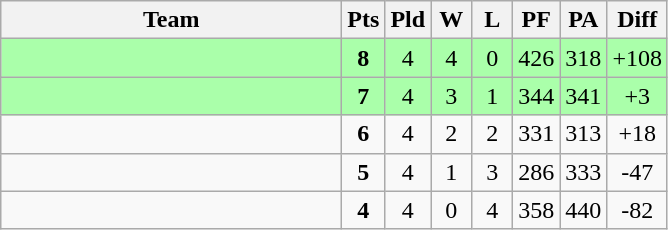<table class=wikitable style="text-align:center">
<tr>
<th width=220>Team</th>
<th width=20>Pts</th>
<th width=20>Pld</th>
<th width=20>W</th>
<th width=20>L</th>
<th width=20>PF</th>
<th width=20>PA</th>
<th width=25>Diff</th>
</tr>
<tr bgcolor=#aaffaa>
<td align=left></td>
<td><strong>8</strong></td>
<td>4</td>
<td>4</td>
<td>0</td>
<td>426</td>
<td>318</td>
<td>+108</td>
</tr>
<tr bgcolor=#aaffaa>
<td align=left></td>
<td><strong>7</strong></td>
<td>4</td>
<td>3</td>
<td>1</td>
<td>344</td>
<td>341</td>
<td>+3</td>
</tr>
<tr bgcolor=>
<td align=left></td>
<td><strong>6</strong></td>
<td>4</td>
<td>2</td>
<td>2</td>
<td>331</td>
<td>313</td>
<td>+18</td>
</tr>
<tr bgcolor=>
<td align=left></td>
<td><strong>5</strong></td>
<td>4</td>
<td>1</td>
<td>3</td>
<td>286</td>
<td>333</td>
<td>-47</td>
</tr>
<tr bgcolor=>
<td align=left><br></td>
<td><strong>4</strong></td>
<td>4</td>
<td>0</td>
<td>4</td>
<td>358</td>
<td>440</td>
<td>-82</td>
</tr>
</table>
